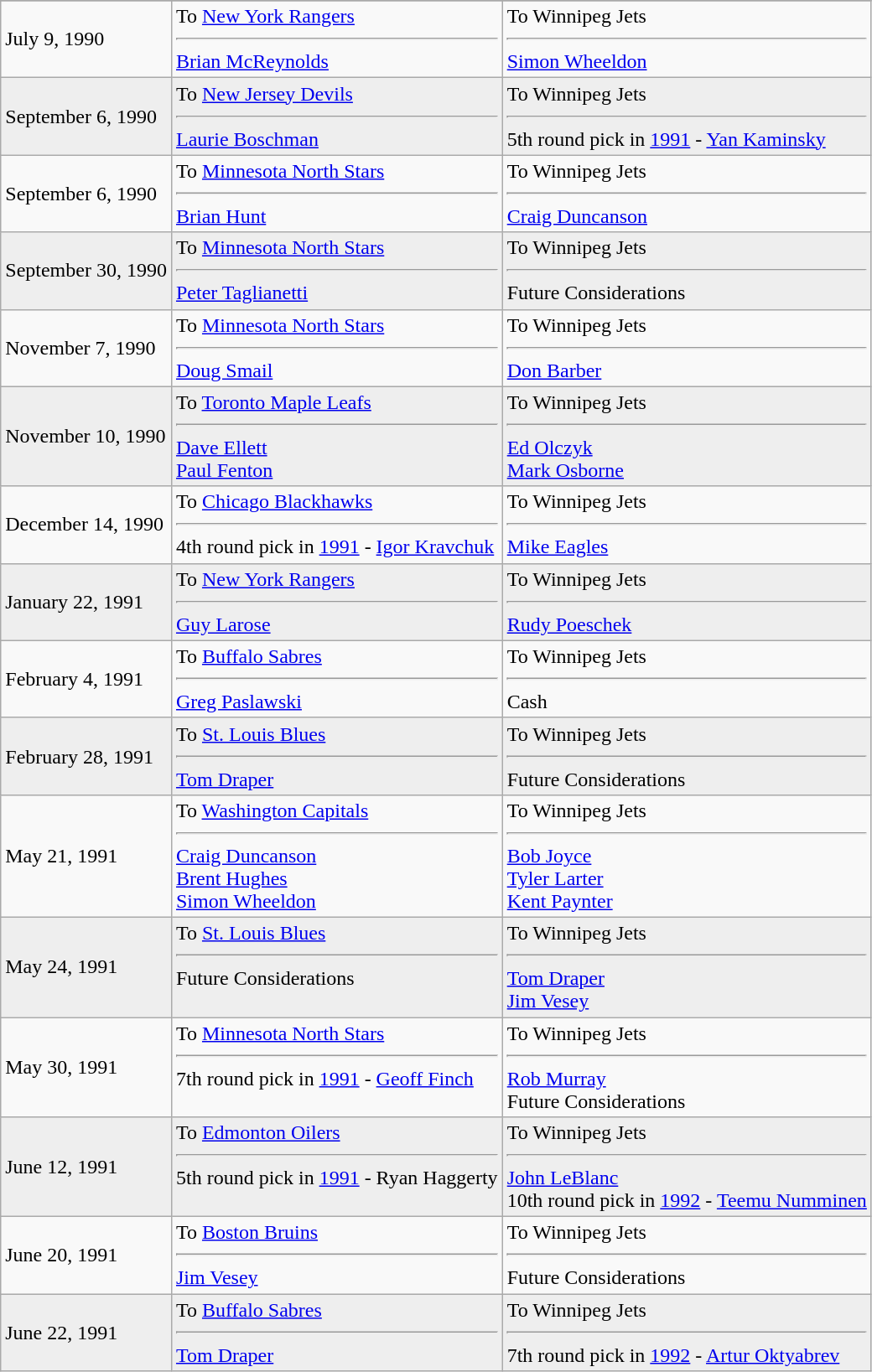<table class="wikitable">
<tr>
</tr>
<tr>
<td>July 9, 1990</td>
<td valign="top">To <a href='#'>New York Rangers</a><hr><a href='#'>Brian McReynolds</a></td>
<td valign="top">To Winnipeg Jets<hr><a href='#'>Simon Wheeldon</a></td>
</tr>
<tr bgcolor="#eeeeee">
<td>September 6, 1990</td>
<td valign="top">To <a href='#'>New Jersey Devils</a><hr><a href='#'>Laurie Boschman</a></td>
<td valign="top">To Winnipeg Jets<hr> 5th round pick in <a href='#'>1991</a> - <a href='#'>Yan Kaminsky</a></td>
</tr>
<tr>
<td>September 6, 1990</td>
<td valign="top">To <a href='#'>Minnesota North Stars</a><hr><a href='#'>Brian Hunt</a></td>
<td valign="top">To Winnipeg Jets<hr><a href='#'>Craig Duncanson</a></td>
</tr>
<tr bgcolor="#eeeeee">
<td>September 30, 1990</td>
<td valign="top">To <a href='#'>Minnesota North Stars</a><hr><a href='#'>Peter Taglianetti</a></td>
<td valign="top">To Winnipeg Jets<hr>Future Considerations</td>
</tr>
<tr>
<td>November 7, 1990</td>
<td valign="top">To <a href='#'>Minnesota North Stars</a><hr><a href='#'>Doug Smail</a></td>
<td valign="top">To Winnipeg Jets<hr><a href='#'>Don Barber</a></td>
</tr>
<tr bgcolor="#eeeeee">
<td>November 10, 1990</td>
<td valign="top">To <a href='#'>Toronto Maple Leafs</a><hr><a href='#'>Dave Ellett</a> <br> <a href='#'>Paul Fenton</a></td>
<td valign="top">To Winnipeg Jets<hr><a href='#'>Ed Olczyk</a> <br> <a href='#'>Mark Osborne</a></td>
</tr>
<tr>
<td>December 14, 1990</td>
<td valign="top">To <a href='#'>Chicago Blackhawks</a><hr>4th round pick in <a href='#'>1991</a> - <a href='#'>Igor Kravchuk</a></td>
<td valign="top">To Winnipeg Jets<hr><a href='#'>Mike Eagles</a></td>
</tr>
<tr bgcolor="#eeeeee">
<td>January 22, 1991</td>
<td valign="top">To <a href='#'>New York Rangers</a><hr><a href='#'>Guy Larose</a></td>
<td valign="top">To Winnipeg Jets<hr><a href='#'>Rudy Poeschek</a></td>
</tr>
<tr>
<td>February 4, 1991</td>
<td valign="top">To <a href='#'>Buffalo Sabres</a><hr><a href='#'>Greg Paslawski</a></td>
<td valign="top">To Winnipeg Jets<hr>Cash</td>
</tr>
<tr bgcolor="#eeeeee">
<td>February 28, 1991</td>
<td valign="top">To <a href='#'>St. Louis Blues</a><hr><a href='#'>Tom Draper</a></td>
<td valign="top">To Winnipeg Jets<hr>Future Considerations</td>
</tr>
<tr>
<td>May 21, 1991</td>
<td valign="top">To <a href='#'>Washington Capitals</a><hr><a href='#'>Craig Duncanson</a> <br> <a href='#'>Brent Hughes</a> <br> <a href='#'>Simon Wheeldon</a></td>
<td valign="top">To Winnipeg Jets<hr><a href='#'>Bob Joyce</a> <br> <a href='#'>Tyler Larter</a> <br> <a href='#'>Kent Paynter</a></td>
</tr>
<tr bgcolor="#eeeeee">
<td>May 24, 1991</td>
<td valign="top">To <a href='#'>St. Louis Blues</a><hr>Future Considerations</td>
<td valign="top">To Winnipeg Jets<hr><a href='#'>Tom Draper</a> <br> <a href='#'>Jim Vesey</a></td>
</tr>
<tr>
<td>May 30, 1991</td>
<td valign="top">To <a href='#'>Minnesota North Stars</a><hr>7th round pick in <a href='#'>1991</a> - <a href='#'>Geoff Finch</a></td>
<td valign="top">To Winnipeg Jets<hr><a href='#'>Rob Murray</a> <br> Future Considerations</td>
</tr>
<tr bgcolor="#eeeeee">
<td>June 12, 1991</td>
<td valign="top">To <a href='#'>Edmonton Oilers</a><hr>5th round pick in <a href='#'>1991</a> - Ryan Haggerty</td>
<td valign="top">To Winnipeg Jets<hr><a href='#'>John LeBlanc</a> <br> 10th round pick in <a href='#'>1992</a> - <a href='#'>Teemu Numminen</a></td>
</tr>
<tr>
<td>June 20, 1991</td>
<td valign="top">To <a href='#'>Boston Bruins</a><hr><a href='#'>Jim Vesey</a></td>
<td valign="top">To Winnipeg Jets<hr>Future Considerations</td>
</tr>
<tr bgcolor="#eeeeee">
<td>June 22, 1991</td>
<td valign="top">To <a href='#'>Buffalo Sabres</a><hr><a href='#'>Tom Draper</a></td>
<td valign="top">To Winnipeg Jets<hr>7th round pick in <a href='#'>1992</a> - <a href='#'>Artur Oktyabrev</a></td>
</tr>
</table>
